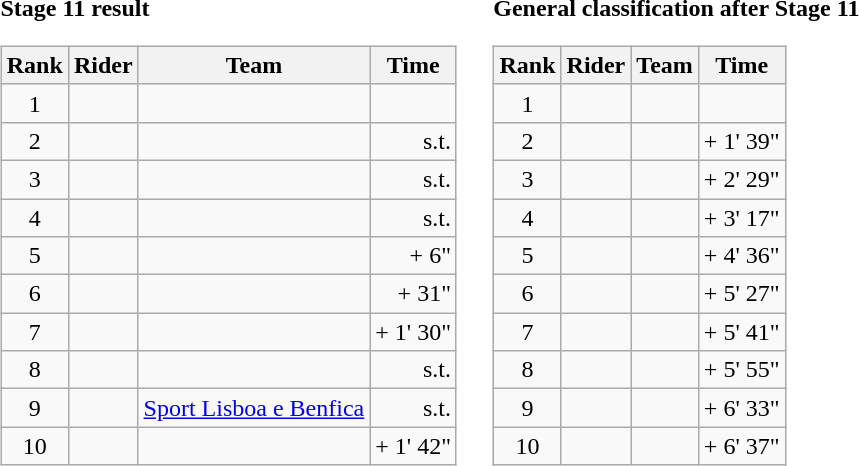<table>
<tr>
<td><strong>Stage 11 result</strong><br><table class="wikitable">
<tr>
<th scope="col">Rank</th>
<th scope="col">Rider</th>
<th scope="col">Team</th>
<th scope="col">Time</th>
</tr>
<tr>
<td style="text-align:center;">1</td>
<td></td>
<td></td>
<td style="text-align:right;"></td>
</tr>
<tr>
<td style="text-align:center;">2</td>
<td></td>
<td></td>
<td style="text-align:right;">s.t.</td>
</tr>
<tr>
<td style="text-align:center;">3</td>
<td></td>
<td></td>
<td style="text-align:right;">s.t.</td>
</tr>
<tr>
<td style="text-align:center;">4</td>
<td></td>
<td></td>
<td style="text-align:right;">s.t.</td>
</tr>
<tr>
<td style="text-align:center;">5</td>
<td></td>
<td></td>
<td style="text-align:right;">+ 6"</td>
</tr>
<tr>
<td style="text-align:center;">6</td>
<td></td>
<td></td>
<td style="text-align:right;">+ 31"</td>
</tr>
<tr>
<td style="text-align:center;">7</td>
<td></td>
<td></td>
<td style="text-align:right;">+ 1' 30"</td>
</tr>
<tr>
<td style="text-align:center;">8</td>
<td></td>
<td></td>
<td style="text-align:right;">s.t.</td>
</tr>
<tr>
<td style="text-align:center;">9</td>
<td></td>
<td><a href='#'>Sport Lisboa e Benfica</a></td>
<td style="text-align:right;">s.t.</td>
</tr>
<tr>
<td style="text-align:center;">10</td>
<td></td>
<td></td>
<td style="text-align:right;">+ 1' 42"</td>
</tr>
</table>
</td>
<td></td>
<td><strong>General classification after Stage 11</strong><br><table class="wikitable">
<tr>
<th scope="col">Rank</th>
<th scope="col">Rider</th>
<th scope="col">Team</th>
<th scope="col">Time</th>
</tr>
<tr>
<td style="text-align:center;">1</td>
<td></td>
<td></td>
<td style="text-align:right;"></td>
</tr>
<tr>
<td style="text-align:center;">2</td>
<td></td>
<td></td>
<td style="text-align:right;">+ 1' 39"</td>
</tr>
<tr>
<td style="text-align:center;">3</td>
<td></td>
<td></td>
<td style="text-align:right;">+ 2' 29"</td>
</tr>
<tr>
<td style="text-align:center;">4</td>
<td></td>
<td></td>
<td style="text-align:right;">+ 3' 17"</td>
</tr>
<tr>
<td style="text-align:center;">5</td>
<td></td>
<td></td>
<td style="text-align:right;">+ 4' 36"</td>
</tr>
<tr>
<td style="text-align:center;">6</td>
<td></td>
<td></td>
<td style="text-align:right;">+ 5' 27"</td>
</tr>
<tr>
<td style="text-align:center;">7</td>
<td></td>
<td></td>
<td style="text-align:right;">+ 5' 41"</td>
</tr>
<tr>
<td style="text-align:center;">8</td>
<td></td>
<td></td>
<td style="text-align:right;">+ 5' 55"</td>
</tr>
<tr>
<td style="text-align:center;">9</td>
<td></td>
<td></td>
<td style="text-align:right;">+ 6' 33"</td>
</tr>
<tr>
<td style="text-align:center;">10</td>
<td></td>
<td></td>
<td style="text-align:right;">+ 6' 37"</td>
</tr>
</table>
</td>
</tr>
</table>
